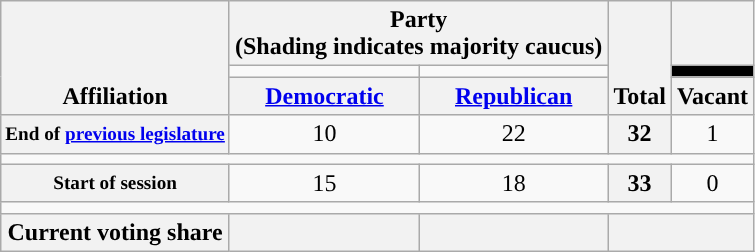<table class=wikitable style="text-align:center">
<tr style="vertical-align:bottom;">
<th rowspan=3>Affiliation</th>
<th colspan=2>Party <div>(Shading indicates majority caucus)</div></th>
<th rowspan=3>Total</th>
<th></th>
</tr>
<tr style="height:5px">
<td style="background-color:"></td>
<td style="background-color:"></td>
<td style="background-color:black"></td>
</tr>
<tr>
<th><a href='#'>Democratic</a></th>
<th><a href='#'>Republican</a></th>
<th>Vacant</th>
</tr>
<tr>
<th nowrap style="font-size:80%">End of <a href='#'>previous legislature</a></th>
<td>10</td>
<td>22</td>
<th>32</th>
<td>1</td>
</tr>
<tr>
<td colspan=5></td>
</tr>
<tr>
<th nowrap style="font-size:80%">Start of session</th>
<td>15</td>
<td>18</td>
<th>33</th>
<td>0</td>
</tr>
<tr>
<td colspan=5></td>
</tr>
<tr>
<th>Current voting share</th>
<th></th>
<th></th>
<th colspan=2><br></th>
</tr>
</table>
